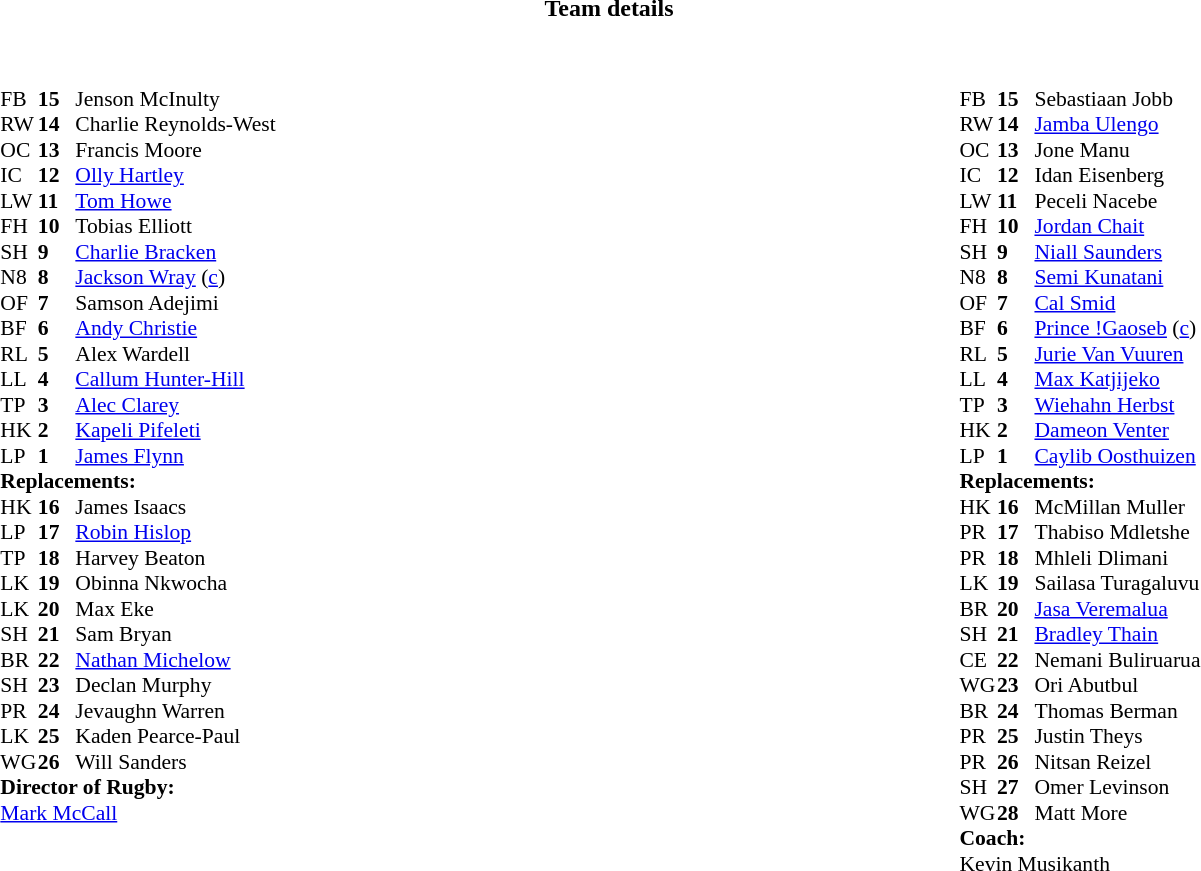<table border="0" style="width:100%;" class="collapsible collapsed">
<tr>
<th>Team details</th>
</tr>
<tr>
<td><br><table width="100%">
<tr>
<td style="vertical-align:top; width:50%"><br><table style="font-size: 90%" cellspacing="0" cellpadding="0"  align="center">
<tr>
<th width="25"></th>
<th width="25"></th>
</tr>
<tr>
<th width="25"></th>
<th width="25"></th>
</tr>
<tr>
<td>FB</td>
<td><strong>15</strong></td>
<td> Jenson McInulty</td>
</tr>
<tr>
<td>RW</td>
<td><strong>14</strong></td>
<td> Charlie Reynolds-West</td>
</tr>
<tr>
<td>OC</td>
<td><strong>13</strong></td>
<td> Francis Moore</td>
</tr>
<tr>
<td>IC</td>
<td><strong>12</strong></td>
<td>  <a href='#'>Olly Hartley</a></td>
</tr>
<tr>
<td>LW</td>
<td><strong>11</strong></td>
<td> <a href='#'>Tom Howe</a></td>
</tr>
<tr>
<td>FH</td>
<td><strong>10</strong></td>
<td> Tobias Elliott</td>
</tr>
<tr>
<td>SH</td>
<td><strong>9</strong></td>
<td> <a href='#'>Charlie Bracken</a></td>
</tr>
<tr>
<td>N8</td>
<td><strong>8</strong></td>
<td> <a href='#'>Jackson Wray</a> (<a href='#'>c</a>)</td>
</tr>
<tr>
<td>OF</td>
<td><strong>7</strong></td>
<td> Samson Adejimi</td>
</tr>
<tr>
<td>BF</td>
<td><strong>6</strong></td>
<td> <a href='#'>Andy Christie</a></td>
</tr>
<tr>
<td>RL</td>
<td><strong>5</strong></td>
<td> Alex Wardell</td>
</tr>
<tr>
<td>LL</td>
<td><strong>4</strong></td>
<td> <a href='#'>Callum Hunter-Hill</a></td>
</tr>
<tr>
<td>TP</td>
<td><strong>3</strong></td>
<td> <a href='#'>Alec Clarey</a></td>
</tr>
<tr>
<td>HK</td>
<td><strong>2</strong></td>
<td> <a href='#'>Kapeli Pifeleti</a></td>
</tr>
<tr>
<td>LP</td>
<td><strong>1</strong></td>
<td> <a href='#'>James Flynn</a></td>
</tr>
<tr>
<td colspan="3"><strong>Replacements:</strong></td>
</tr>
<tr>
<td>HK</td>
<td><strong>16</strong></td>
<td> James Isaacs</td>
</tr>
<tr>
<td>LP</td>
<td><strong>17</strong></td>
<td> <a href='#'>Robin Hislop</a></td>
</tr>
<tr>
<td>TP</td>
<td><strong>18</strong></td>
<td> Harvey Beaton</td>
</tr>
<tr>
<td>LK</td>
<td><strong>19</strong></td>
<td> Obinna Nkwocha</td>
</tr>
<tr>
<td>LK</td>
<td><strong>20</strong></td>
<td> Max Eke</td>
</tr>
<tr>
<td>SH</td>
<td><strong>21</strong></td>
<td> Sam Bryan</td>
</tr>
<tr>
<td>BR</td>
<td><strong>22</strong></td>
<td> <a href='#'>Nathan Michelow</a></td>
</tr>
<tr>
<td>SH</td>
<td><strong>23</strong></td>
<td> Declan Murphy</td>
</tr>
<tr>
<td>PR</td>
<td><strong>24</strong></td>
<td> Jevaughn Warren</td>
</tr>
<tr>
<td>LK</td>
<td><strong>25</strong></td>
<td> Kaden Pearce-Paul</td>
</tr>
<tr>
<td>WG</td>
<td><strong>26</strong></td>
<td> Will Sanders</td>
</tr>
<tr>
<td colspan="3"><strong>Director of Rugby:</strong></td>
</tr>
<tr>
<td colspan="3"> <a href='#'>Mark McCall</a></td>
</tr>
</table>
</td>
<td style="vertical-align:top; width:50%"><br><table style="font-size: 90%" cellspacing="0" cellpadding="0"  align="center">
<tr>
<th width="25"></th>
<th width="25"></th>
</tr>
<tr>
<td>FB</td>
<td><strong>15</strong></td>
<td> Sebastiaan Jobb</td>
</tr>
<tr>
<td>RW</td>
<td><strong>14</strong></td>
<td> <a href='#'>Jamba Ulengo</a></td>
</tr>
<tr>
<td>OC</td>
<td><strong>13</strong></td>
<td> Jone Manu</td>
</tr>
<tr>
<td>IC</td>
<td><strong>12</strong></td>
<td> Idan Eisenberg</td>
</tr>
<tr>
<td>LW</td>
<td><strong>11</strong></td>
<td> Peceli Nacebe</td>
</tr>
<tr>
<td>FH</td>
<td><strong>10</strong></td>
<td> <a href='#'>Jordan Chait</a></td>
</tr>
<tr>
<td>SH</td>
<td><strong>9</strong></td>
<td> <a href='#'>Niall Saunders</a></td>
</tr>
<tr>
<td>N8</td>
<td><strong>8</strong></td>
<td> <a href='#'>Semi Kunatani</a></td>
</tr>
<tr>
<td>OF</td>
<td><strong>7</strong></td>
<td> <a href='#'>Cal Smid</a></td>
</tr>
<tr>
<td>BF</td>
<td><strong>6</strong></td>
<td> <a href='#'>Prince !Gaoseb</a> (<a href='#'>c</a>)</td>
</tr>
<tr>
<td>RL</td>
<td><strong>5</strong></td>
<td> <a href='#'>Jurie Van Vuuren</a></td>
</tr>
<tr>
<td>LL</td>
<td><strong>4</strong></td>
<td> <a href='#'>Max Katjijeko</a></td>
</tr>
<tr>
<td>TP</td>
<td><strong>3</strong></td>
<td> <a href='#'>Wiehahn Herbst</a></td>
</tr>
<tr>
<td>HK</td>
<td><strong>2</strong></td>
<td> <a href='#'>Dameon Venter</a></td>
</tr>
<tr>
<td>LP</td>
<td><strong>1</strong></td>
<td> <a href='#'>Caylib Oosthuizen</a></td>
</tr>
<tr>
<td colspan="3"><strong>Replacements:</strong></td>
</tr>
<tr>
<td>HK</td>
<td><strong>16</strong></td>
<td> McMillan Muller</td>
</tr>
<tr>
<td>PR</td>
<td><strong>17</strong></td>
<td> Thabiso Mdletshe</td>
</tr>
<tr>
<td>PR</td>
<td><strong>18</strong></td>
<td> Mhleli Dlimani</td>
</tr>
<tr>
<td>LK</td>
<td><strong>19</strong></td>
<td> Sailasa Turagaluvu</td>
</tr>
<tr>
<td>BR</td>
<td><strong>20</strong></td>
<td> <a href='#'>Jasa Veremalua</a></td>
</tr>
<tr>
<td>SH</td>
<td><strong>21</strong></td>
<td> <a href='#'>Bradley Thain</a></td>
</tr>
<tr>
<td>CE</td>
<td><strong>22</strong></td>
<td> Nemani Buliruarua</td>
</tr>
<tr>
<td>WG</td>
<td><strong>23</strong></td>
<td> Ori Abutbul</td>
</tr>
<tr>
<td>BR</td>
<td><strong>24</strong></td>
<td> Thomas Berman</td>
</tr>
<tr>
<td>PR</td>
<td><strong>25</strong></td>
<td> Justin Theys</td>
</tr>
<tr>
<td>PR</td>
<td><strong>26</strong></td>
<td> Nitsan Reizel</td>
</tr>
<tr>
<td>SH</td>
<td><strong>27</strong></td>
<td> Omer Levinson</td>
</tr>
<tr>
<td>WG</td>
<td><strong>28</strong></td>
<td> Matt More</td>
</tr>
<tr>
<td colspan="3"><strong>Coach:</strong></td>
</tr>
<tr>
<td colspan="3"> Kevin Musikanth</td>
</tr>
</table>
</td>
</tr>
</table>
</td>
</tr>
</table>
